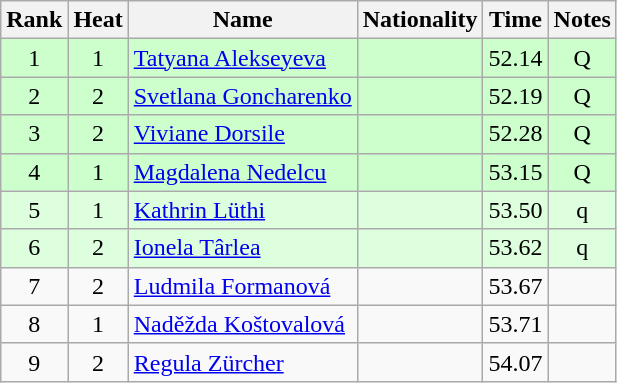<table class="wikitable sortable" style="text-align:center">
<tr>
<th>Rank</th>
<th>Heat</th>
<th>Name</th>
<th>Nationality</th>
<th>Time</th>
<th>Notes</th>
</tr>
<tr bgcolor=ccffcc>
<td>1</td>
<td>1</td>
<td align="left"><a href='#'>Tatyana Alekseyeva</a></td>
<td align=left></td>
<td>52.14</td>
<td>Q</td>
</tr>
<tr bgcolor=ccffcc>
<td>2</td>
<td>2</td>
<td align="left"><a href='#'>Svetlana Goncharenko</a></td>
<td align=left></td>
<td>52.19</td>
<td>Q</td>
</tr>
<tr bgcolor=ccffcc>
<td>3</td>
<td>2</td>
<td align="left"><a href='#'>Viviane Dorsile</a></td>
<td align=left></td>
<td>52.28</td>
<td>Q</td>
</tr>
<tr bgcolor=ccffcc>
<td>4</td>
<td>1</td>
<td align="left"><a href='#'>Magdalena Nedelcu</a></td>
<td align=left></td>
<td>53.15</td>
<td>Q</td>
</tr>
<tr bgcolor=ddffdd>
<td>5</td>
<td>1</td>
<td align="left"><a href='#'>Kathrin Lüthi</a></td>
<td align=left></td>
<td>53.50</td>
<td>q</td>
</tr>
<tr bgcolor=ddffdd>
<td>6</td>
<td>2</td>
<td align="left"><a href='#'>Ionela Târlea</a></td>
<td align=left></td>
<td>53.62</td>
<td>q</td>
</tr>
<tr>
<td>7</td>
<td>2</td>
<td align="left"><a href='#'>Ludmila Formanová</a></td>
<td align=left></td>
<td>53.67</td>
<td></td>
</tr>
<tr>
<td>8</td>
<td>1</td>
<td align="left"><a href='#'>Naděžda Koštovalová</a></td>
<td align=left></td>
<td>53.71</td>
<td></td>
</tr>
<tr>
<td>9</td>
<td>2</td>
<td align="left"><a href='#'>Regula Zürcher</a></td>
<td align=left></td>
<td>54.07</td>
<td></td>
</tr>
</table>
